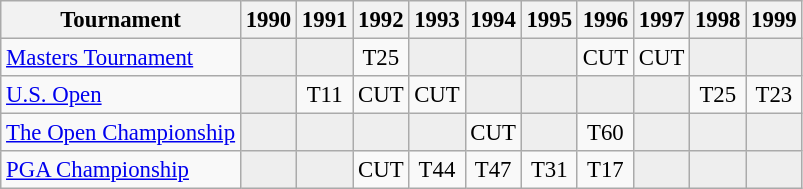<table class="wikitable" style="font-size:95%;text-align:center;">
<tr>
<th>Tournament</th>
<th>1990</th>
<th>1991</th>
<th>1992</th>
<th>1993</th>
<th>1994</th>
<th>1995</th>
<th>1996</th>
<th>1997</th>
<th>1998</th>
<th>1999</th>
</tr>
<tr>
<td align=left><a href='#'>Masters Tournament</a></td>
<td style="background:#eeeeee;"></td>
<td style="background:#eeeeee;"></td>
<td>T25</td>
<td style="background:#eeeeee;"></td>
<td style="background:#eeeeee;"></td>
<td style="background:#eeeeee;"></td>
<td>CUT</td>
<td>CUT</td>
<td style="background:#eeeeee;"></td>
<td style="background:#eeeeee;"></td>
</tr>
<tr>
<td align=left><a href='#'>U.S. Open</a></td>
<td style="background:#eeeeee;"></td>
<td>T11</td>
<td>CUT</td>
<td>CUT</td>
<td style="background:#eeeeee;"></td>
<td style="background:#eeeeee;"></td>
<td style="background:#eeeeee;"></td>
<td style="background:#eeeeee;"></td>
<td>T25</td>
<td>T23</td>
</tr>
<tr>
<td align=left><a href='#'>The Open Championship</a></td>
<td style="background:#eeeeee;"></td>
<td style="background:#eeeeee;"></td>
<td style="background:#eeeeee;"></td>
<td style="background:#eeeeee;"></td>
<td>CUT</td>
<td style="background:#eeeeee;"></td>
<td>T60</td>
<td style="background:#eeeeee;"></td>
<td style="background:#eeeeee;"></td>
<td style="background:#eeeeee;"></td>
</tr>
<tr>
<td align=left><a href='#'>PGA Championship</a></td>
<td style="background:#eeeeee;"></td>
<td style="background:#eeeeee;"></td>
<td>CUT</td>
<td>T44</td>
<td>T47</td>
<td>T31</td>
<td>T17</td>
<td style="background:#eeeeee;"></td>
<td style="background:#eeeeee;"></td>
<td style="background:#eeeeee;"></td>
</tr>
</table>
